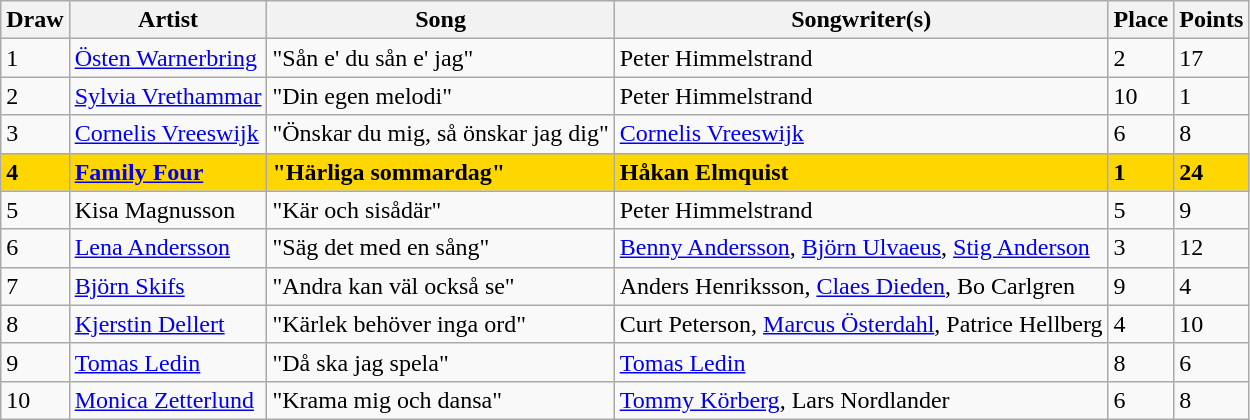<table class="sortable wikitable">
<tr>
<th>Draw</th>
<th>Artist</th>
<th>Song</th>
<th>Songwriter(s)</th>
<th>Place</th>
<th>Points</th>
</tr>
<tr --->
<td>1</td>
<td><a href='#'>Östen Warnerbring</a></td>
<td>"Sån e' du sån e' jag"</td>
<td>Peter Himmelstrand</td>
<td>2</td>
<td>17</td>
</tr>
<tr --->
<td>2</td>
<td><a href='#'>Sylvia Vrethammar</a></td>
<td>"Din egen melodi"</td>
<td>Peter Himmelstrand</td>
<td>10</td>
<td>1</td>
</tr>
<tr --->
<td>3</td>
<td><a href='#'>Cornelis Vreeswijk</a></td>
<td>"Önskar du mig, så önskar jag dig"</td>
<td><a href='#'>Cornelis Vreeswijk</a></td>
<td>6</td>
<td>8</td>
</tr>
<tr style="font-weight:bold;background:gold;">
<td>4</td>
<td><a href='#'>Family Four</a></td>
<td>"Härliga sommardag"</td>
<td>Håkan Elmquist</td>
<td>1</td>
<td>24</td>
</tr>
<tr --->
<td>5</td>
<td>Kisa Magnusson</td>
<td>"Kär och sisådär"</td>
<td>Peter Himmelstrand</td>
<td>5</td>
<td>9</td>
</tr>
<tr --->
<td>6</td>
<td><a href='#'>Lena Andersson</a></td>
<td>"Säg det med en sång"</td>
<td><a href='#'>Benny Andersson</a>, <a href='#'>Björn Ulvaeus</a>, <a href='#'>Stig Anderson</a></td>
<td>3</td>
<td>12</td>
</tr>
<tr --->
<td>7</td>
<td><a href='#'>Björn Skifs</a></td>
<td>"Andra kan väl också se"</td>
<td>Anders Henriksson, <a href='#'>Claes Dieden</a>, Bo Carlgren</td>
<td>9</td>
<td>4</td>
</tr>
<tr --->
<td>8</td>
<td><a href='#'>Kjerstin Dellert</a></td>
<td>"Kärlek behöver inga ord"</td>
<td>Curt Peterson, <a href='#'>Marcus Österdahl</a>, Patrice Hellberg</td>
<td>4</td>
<td>10</td>
</tr>
<tr --->
<td>9</td>
<td><a href='#'>Tomas Ledin</a></td>
<td>"Då ska jag spela"</td>
<td><a href='#'>Tomas Ledin</a></td>
<td>8</td>
<td>6</td>
</tr>
<tr --->
<td>10</td>
<td><a href='#'>Monica Zetterlund</a></td>
<td>"Krama mig och dansa"</td>
<td><a href='#'>Tommy Körberg</a>, Lars Nordlander</td>
<td>6</td>
<td>8</td>
</tr>
</table>
